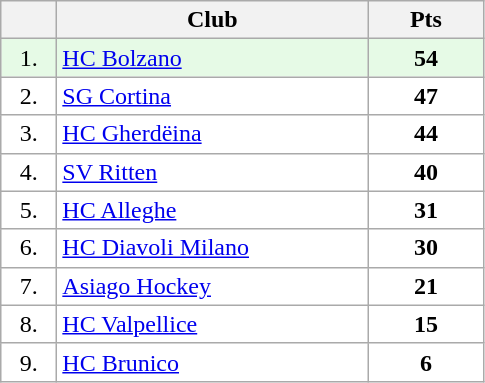<table class="wikitable">
<tr>
<th width="30"></th>
<th width="200">Club</th>
<th width="70">Pts</th>
</tr>
<tr bgcolor="#e6fae6" align="center">
<td>1.</td>
<td align="left"><a href='#'>HC Bolzano</a></td>
<td><strong>54</strong></td>
</tr>
<tr bgcolor="#FFFFFF" align="center">
<td>2.</td>
<td align="left"><a href='#'>SG Cortina</a></td>
<td><strong>47</strong></td>
</tr>
<tr bgcolor="#FFFFFF" align="center">
<td>3.</td>
<td align="left"><a href='#'>HC Gherdëina</a></td>
<td><strong>44</strong></td>
</tr>
<tr bgcolor="#FFFFFF" align="center">
<td>4.</td>
<td align="left"><a href='#'>SV Ritten</a></td>
<td><strong>40</strong></td>
</tr>
<tr bgcolor="#FFFFFF" align="center">
<td>5.</td>
<td align="left"><a href='#'>HC Alleghe</a></td>
<td><strong>31</strong></td>
</tr>
<tr bgcolor="#FFFFFF" align="center">
<td>6.</td>
<td align="left"><a href='#'>HC Diavoli Milano</a></td>
<td><strong>30</strong></td>
</tr>
<tr bgcolor="#FFFFFF" align="center">
<td>7.</td>
<td align="left"><a href='#'>Asiago Hockey</a></td>
<td><strong>21</strong></td>
</tr>
<tr bgcolor="#FFFFFF" align="center">
<td>8.</td>
<td align="left"><a href='#'>HC Valpellice</a></td>
<td><strong>15</strong></td>
</tr>
<tr bgcolor="#FFFFFF" align="center">
<td>9.</td>
<td align="left"><a href='#'>HC Brunico</a></td>
<td><strong>6</strong></td>
</tr>
</table>
